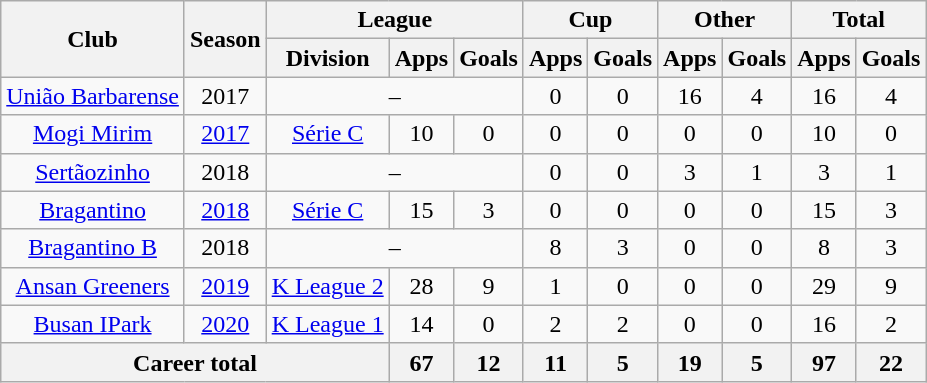<table class="wikitable" style="text-align: center">
<tr>
<th rowspan="2">Club</th>
<th rowspan="2">Season</th>
<th colspan="3">League</th>
<th colspan="2">Cup</th>
<th colspan="2">Other</th>
<th colspan="2">Total</th>
</tr>
<tr>
<th>Division</th>
<th>Apps</th>
<th>Goals</th>
<th>Apps</th>
<th>Goals</th>
<th>Apps</th>
<th>Goals</th>
<th>Apps</th>
<th>Goals</th>
</tr>
<tr>
<td><a href='#'>União Barbarense</a></td>
<td>2017</td>
<td colspan="3">–</td>
<td>0</td>
<td>0</td>
<td>16</td>
<td>4</td>
<td>16</td>
<td>4</td>
</tr>
<tr>
<td><a href='#'>Mogi Mirim</a></td>
<td><a href='#'>2017</a></td>
<td><a href='#'>Série C</a></td>
<td>10</td>
<td>0</td>
<td>0</td>
<td>0</td>
<td>0</td>
<td>0</td>
<td>10</td>
<td>0</td>
</tr>
<tr>
<td><a href='#'>Sertãozinho</a></td>
<td>2018</td>
<td colspan="3">–</td>
<td>0</td>
<td>0</td>
<td>3</td>
<td>1</td>
<td>3</td>
<td>1</td>
</tr>
<tr>
<td><a href='#'>Bragantino</a></td>
<td><a href='#'>2018</a></td>
<td><a href='#'>Série C</a></td>
<td>15</td>
<td>3</td>
<td>0</td>
<td>0</td>
<td>0</td>
<td>0</td>
<td>15</td>
<td>3</td>
</tr>
<tr>
<td><a href='#'>Bragantino B</a></td>
<td>2018</td>
<td colspan="3">–</td>
<td>8</td>
<td>3</td>
<td>0</td>
<td>0</td>
<td>8</td>
<td>3</td>
</tr>
<tr>
<td><a href='#'>Ansan Greeners</a></td>
<td><a href='#'>2019</a></td>
<td><a href='#'>K League 2</a></td>
<td>28</td>
<td>9</td>
<td>1</td>
<td>0</td>
<td>0</td>
<td>0</td>
<td>29</td>
<td>9</td>
</tr>
<tr>
<td><a href='#'>Busan IPark</a></td>
<td><a href='#'>2020</a></td>
<td><a href='#'>K League 1</a></td>
<td>14</td>
<td>0</td>
<td>2</td>
<td>2</td>
<td>0</td>
<td>0</td>
<td>16</td>
<td>2</td>
</tr>
<tr>
<th colspan="3"><strong>Career total</strong></th>
<th>67</th>
<th>12</th>
<th>11</th>
<th>5</th>
<th>19</th>
<th>5</th>
<th>97</th>
<th>22</th>
</tr>
</table>
